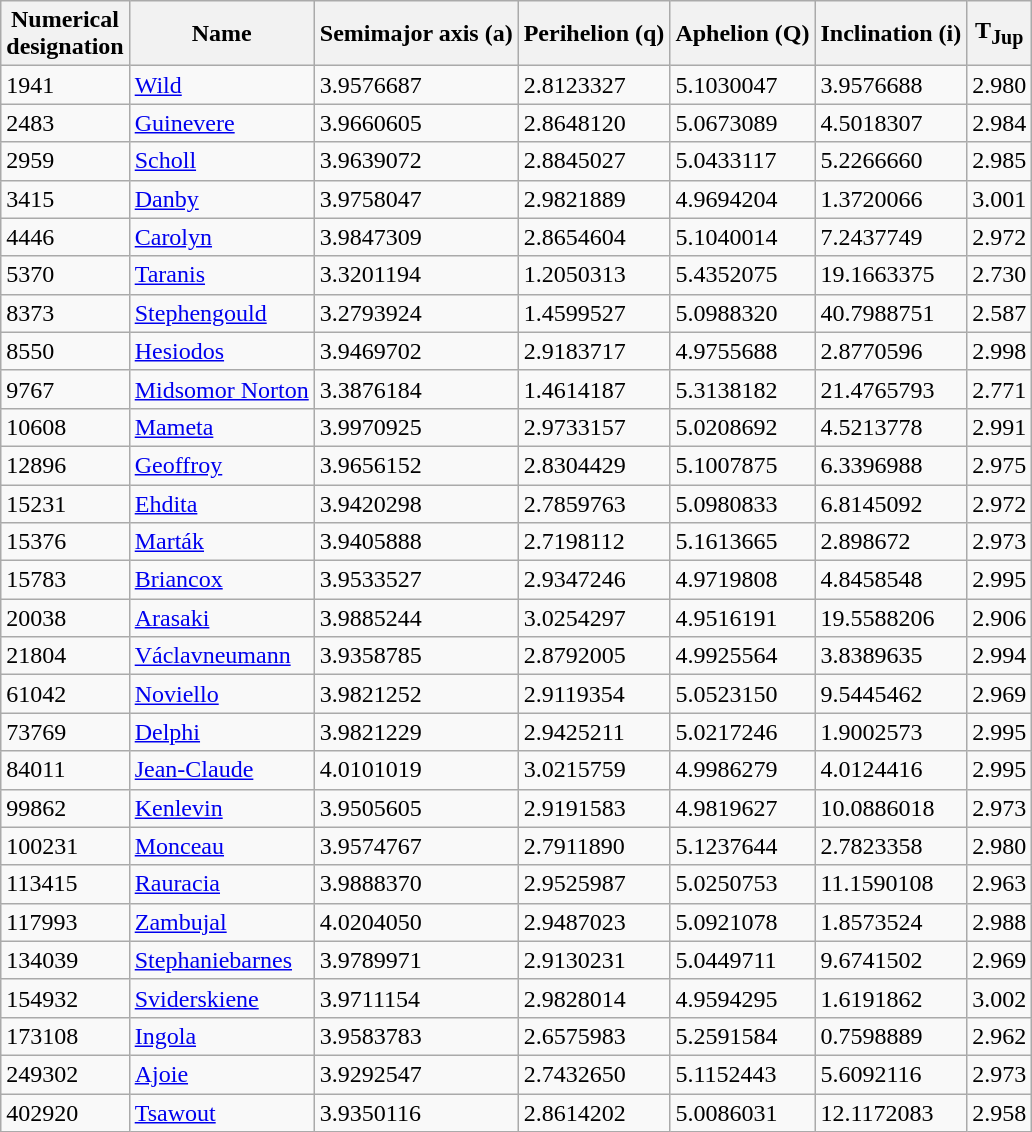<table class="wikitable sortable">
<tr>
<th>Numerical <br> designation</th>
<th>Name</th>
<th>Semimajor axis (a)</th>
<th>Perihelion (q)</th>
<th>Aphelion (Q)</th>
<th>Inclination (i)</th>
<th>T<sub>Jup</sub></th>
</tr>
<tr>
<td>1941</td>
<td><a href='#'>Wild</a></td>
<td>3.9576687</td>
<td>2.8123327</td>
<td>5.1030047</td>
<td>3.9576688</td>
<td>2.980</td>
</tr>
<tr>
<td>2483</td>
<td><a href='#'>Guinevere</a></td>
<td>3.9660605</td>
<td>2.8648120</td>
<td>5.0673089</td>
<td>4.5018307</td>
<td>2.984</td>
</tr>
<tr>
<td>2959</td>
<td><a href='#'>Scholl</a></td>
<td>3.9639072</td>
<td>2.8845027</td>
<td>5.0433117</td>
<td>5.2266660</td>
<td>2.985</td>
</tr>
<tr>
<td>3415</td>
<td><a href='#'>Danby</a></td>
<td>3.9758047</td>
<td>2.9821889</td>
<td>4.9694204</td>
<td>1.3720066</td>
<td>3.001</td>
</tr>
<tr>
<td>4446</td>
<td><a href='#'>Carolyn</a></td>
<td>3.9847309</td>
<td>2.8654604</td>
<td>5.1040014</td>
<td>7.2437749</td>
<td>2.972</td>
</tr>
<tr>
<td>5370</td>
<td><a href='#'>Taranis</a></td>
<td>3.3201194</td>
<td>1.2050313</td>
<td>5.4352075</td>
<td>19.1663375</td>
<td>2.730</td>
</tr>
<tr>
<td>8373</td>
<td><a href='#'>Stephengould</a></td>
<td>3.2793924</td>
<td>1.4599527</td>
<td>5.0988320</td>
<td>40.7988751</td>
<td>2.587</td>
</tr>
<tr>
<td>8550</td>
<td><a href='#'>Hesiodos</a></td>
<td>3.9469702</td>
<td>2.9183717</td>
<td>4.9755688</td>
<td>2.8770596</td>
<td>2.998</td>
</tr>
<tr>
<td>9767</td>
<td><a href='#'>Midsomor Norton</a></td>
<td>3.3876184</td>
<td>1.4614187</td>
<td>5.3138182</td>
<td>21.4765793</td>
<td>2.771</td>
</tr>
<tr>
<td>10608</td>
<td><a href='#'>Mameta</a></td>
<td>3.9970925</td>
<td>2.9733157</td>
<td>5.0208692</td>
<td>4.5213778</td>
<td>2.991</td>
</tr>
<tr>
<td>12896</td>
<td><a href='#'>Geoffroy</a></td>
<td>3.9656152</td>
<td>2.8304429</td>
<td>5.1007875</td>
<td>6.3396988</td>
<td>2.975</td>
</tr>
<tr>
<td>15231</td>
<td><a href='#'>Ehdita</a></td>
<td>3.9420298</td>
<td>2.7859763</td>
<td>5.0980833</td>
<td>6.8145092</td>
<td>2.972</td>
</tr>
<tr>
<td>15376</td>
<td><a href='#'>Marták</a></td>
<td>3.9405888</td>
<td>2.7198112</td>
<td>5.1613665</td>
<td>2.898672</td>
<td>2.973</td>
</tr>
<tr>
<td>15783</td>
<td><a href='#'>Briancox</a></td>
<td>3.9533527</td>
<td>2.9347246</td>
<td>4.9719808</td>
<td>4.8458548</td>
<td>2.995</td>
</tr>
<tr>
<td>20038</td>
<td><a href='#'>Arasaki</a></td>
<td>3.9885244</td>
<td>3.0254297</td>
<td>4.9516191</td>
<td>19.5588206</td>
<td>2.906</td>
</tr>
<tr>
<td>21804</td>
<td><a href='#'>Václavneumann</a></td>
<td>3.9358785</td>
<td>2.8792005</td>
<td>4.9925564</td>
<td>3.8389635</td>
<td>2.994</td>
</tr>
<tr>
<td>61042</td>
<td><a href='#'>Noviello</a></td>
<td>3.9821252</td>
<td>2.9119354</td>
<td>5.0523150</td>
<td>9.5445462</td>
<td>2.969</td>
</tr>
<tr>
<td>73769</td>
<td><a href='#'>Delphi</a></td>
<td>3.9821229</td>
<td>2.9425211</td>
<td>5.0217246</td>
<td>1.9002573</td>
<td>2.995</td>
</tr>
<tr>
<td>84011</td>
<td><a href='#'>Jean-Claude</a></td>
<td>4.0101019</td>
<td>3.0215759</td>
<td>4.9986279</td>
<td>4.0124416</td>
<td>2.995</td>
</tr>
<tr>
<td>99862</td>
<td><a href='#'>Kenlevin</a></td>
<td>3.9505605</td>
<td>2.9191583</td>
<td>4.9819627</td>
<td>10.0886018</td>
<td>2.973</td>
</tr>
<tr>
<td>100231</td>
<td><a href='#'>Monceau</a></td>
<td>3.9574767</td>
<td>2.7911890</td>
<td>5.1237644</td>
<td>2.7823358</td>
<td>2.980</td>
</tr>
<tr>
<td>113415</td>
<td><a href='#'>Rauracia</a></td>
<td>3.9888370</td>
<td>2.9525987</td>
<td>5.0250753</td>
<td>11.1590108</td>
<td>2.963</td>
</tr>
<tr>
<td>117993</td>
<td><a href='#'>Zambujal</a></td>
<td>4.0204050</td>
<td>2.9487023</td>
<td>5.0921078</td>
<td>1.8573524</td>
<td>2.988</td>
</tr>
<tr>
<td>134039</td>
<td><a href='#'>Stephaniebarnes</a></td>
<td>3.9789971</td>
<td>2.9130231</td>
<td>5.0449711</td>
<td>9.6741502</td>
<td>2.969</td>
</tr>
<tr>
<td>154932</td>
<td><a href='#'>Sviderskiene</a></td>
<td>3.9711154</td>
<td>2.9828014</td>
<td>4.9594295</td>
<td>1.6191862</td>
<td>3.002</td>
</tr>
<tr>
<td>173108</td>
<td><a href='#'>Ingola</a></td>
<td>3.9583783</td>
<td>2.6575983</td>
<td>5.2591584</td>
<td>0.7598889</td>
<td>2.962</td>
</tr>
<tr>
<td>249302</td>
<td><a href='#'>Ajoie</a></td>
<td>3.9292547</td>
<td>2.7432650</td>
<td>5.1152443</td>
<td>5.6092116</td>
<td>2.973</td>
</tr>
<tr>
<td>402920</td>
<td><a href='#'>Tsawout</a></td>
<td>3.9350116</td>
<td>2.8614202</td>
<td>5.0086031</td>
<td>12.1172083</td>
<td>2.958</td>
</tr>
</table>
